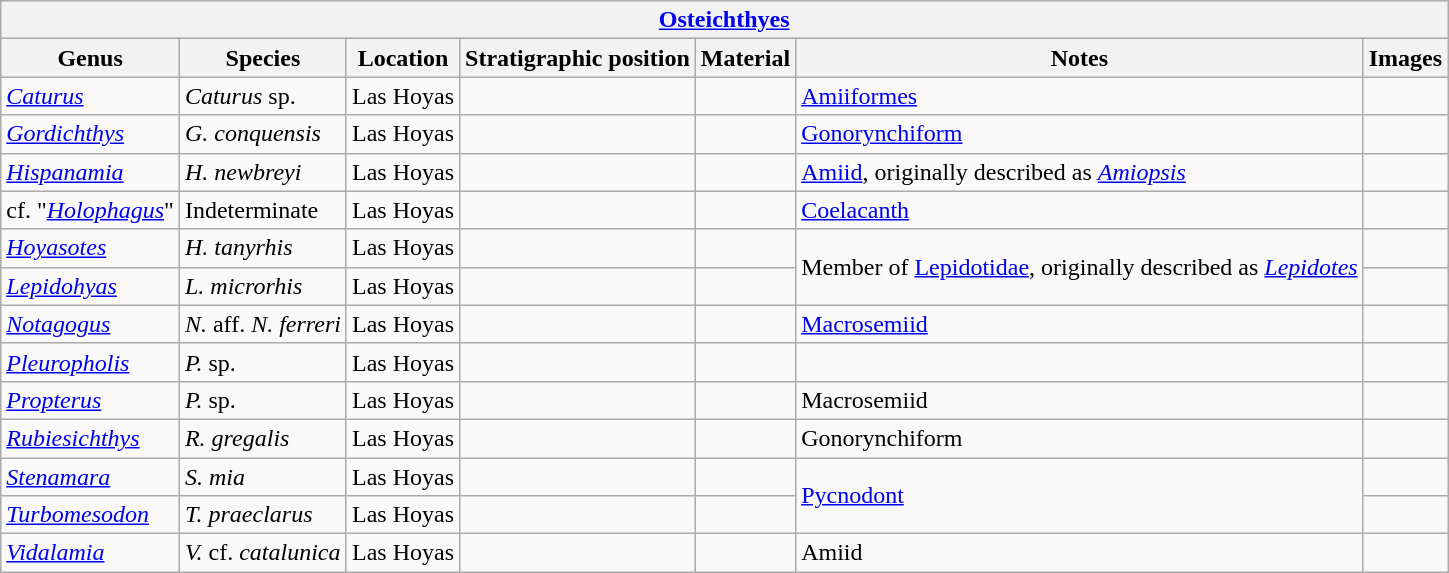<table class="wikitable" align="center">
<tr>
<th colspan="7" align="center"><a href='#'>Osteichthyes</a></th>
</tr>
<tr>
<th>Genus</th>
<th>Species</th>
<th>Location</th>
<th>Stratigraphic position</th>
<th>Material</th>
<th>Notes</th>
<th>Images</th>
</tr>
<tr>
<td><em><a href='#'>Caturus</a></em></td>
<td><em>Caturus</em> sp.</td>
<td>Las Hoyas</td>
<td></td>
<td></td>
<td><a href='#'>Amiiformes</a></td>
<td></td>
</tr>
<tr>
<td><em><a href='#'>Gordichthys</a></em></td>
<td><em>G. conquensis</em></td>
<td>Las Hoyas</td>
<td></td>
<td></td>
<td><a href='#'>Gonorynchiform</a></td>
<td></td>
</tr>
<tr>
<td><em><a href='#'>Hispanamia</a></em></td>
<td><em>H. newbreyi</em></td>
<td>Las Hoyas</td>
<td></td>
<td></td>
<td><a href='#'>Amiid</a>, originally described as <em><a href='#'>Amiopsis</a></em></td>
<td></td>
</tr>
<tr>
<td>cf. "<em><a href='#'>Holophagus</a></em>"</td>
<td>Indeterminate</td>
<td>Las Hoyas</td>
<td></td>
<td></td>
<td><a href='#'>Coelacanth</a></td>
<td></td>
</tr>
<tr>
<td><em><a href='#'>Hoyasotes</a></em></td>
<td><em>H. tanyrhis</em></td>
<td>Las Hoyas</td>
<td></td>
<td></td>
<td rowspan="2">Member of <a href='#'>Lepidotidae</a>, originally described as <em><a href='#'>Lepidotes</a></em></td>
<td></td>
</tr>
<tr>
<td><em><a href='#'>Lepidohyas</a></em></td>
<td><em>L. microrhis</em></td>
<td>Las Hoyas</td>
<td></td>
<td></td>
<td></td>
</tr>
<tr>
<td><em><a href='#'>Notagogus</a></em></td>
<td><em>N.</em> aff. <em>N. ferreri</em></td>
<td>Las Hoyas</td>
<td></td>
<td></td>
<td><a href='#'>Macrosemiid</a></td>
<td></td>
</tr>
<tr>
<td><em><a href='#'>Pleuropholis</a></em></td>
<td><em>P.</em> sp.</td>
<td>Las Hoyas</td>
<td></td>
<td></td>
<td></td>
<td></td>
</tr>
<tr>
<td><em><a href='#'>Propterus</a></em></td>
<td><em>P.</em> sp.</td>
<td>Las Hoyas</td>
<td></td>
<td></td>
<td>Macrosemiid</td>
<td></td>
</tr>
<tr>
<td><em><a href='#'>Rubiesichthys</a></em></td>
<td><em>R. gregalis</em></td>
<td>Las Hoyas</td>
<td></td>
<td></td>
<td>Gonorynchiform</td>
<td></td>
</tr>
<tr>
<td><em><a href='#'>Stenamara</a></em></td>
<td><em>S. mia</em></td>
<td>Las Hoyas</td>
<td></td>
<td></td>
<td rowspan="2"><a href='#'>Pycnodont</a></td>
<td></td>
</tr>
<tr>
<td><em><a href='#'>Turbomesodon</a></em></td>
<td><em>T. praeclarus</em></td>
<td>Las Hoyas</td>
<td></td>
<td></td>
<td></td>
</tr>
<tr>
<td><em><a href='#'>Vidalamia</a></em></td>
<td><em>V.</em> cf. <em>catalunica</em></td>
<td>Las Hoyas</td>
<td></td>
<td></td>
<td>Amiid</td>
<td></td>
</tr>
</table>
